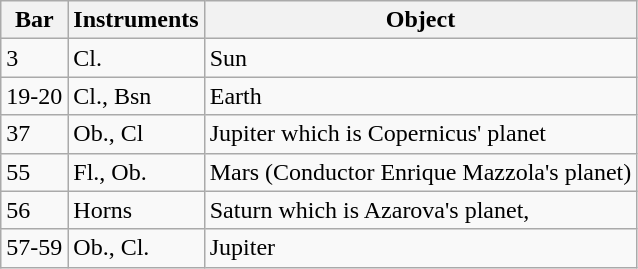<table class="wikitable">
<tr>
<th>Bar</th>
<th>Instruments</th>
<th>Object</th>
</tr>
<tr>
<td>3</td>
<td>Cl.</td>
<td>Sun</td>
</tr>
<tr>
<td>19-20</td>
<td>Cl., Bsn</td>
<td>Earth</td>
</tr>
<tr>
<td>37</td>
<td>Ob., Cl</td>
<td>Jupiter which is Copernicus' planet</td>
</tr>
<tr>
<td>55</td>
<td>Fl., Ob.</td>
<td>Mars (Conductor Enrique Mazzola's planet)</td>
</tr>
<tr>
<td>56</td>
<td>Horns</td>
<td>Saturn which is Azarova's planet,</td>
</tr>
<tr>
<td>57-59</td>
<td>Ob., Cl.</td>
<td>Jupiter</td>
</tr>
</table>
